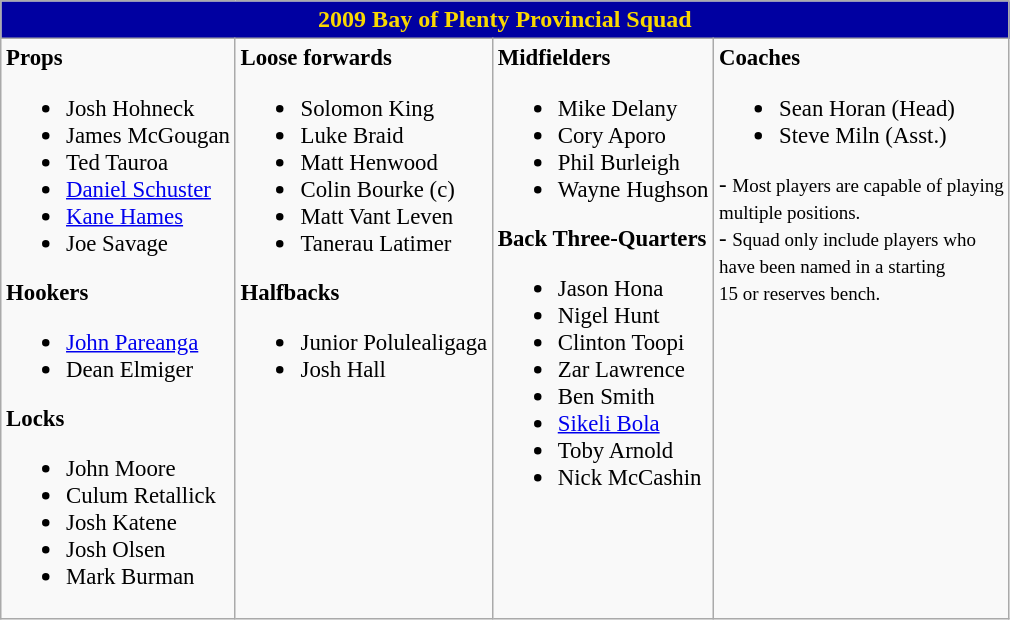<table class="wikitable collapsible nowraplinks" style="text-align: left;">
<tr>
<th colspan="4" style="background-color: #0000a1;color:#f9d800;text-align:center;">2009 Bay of Plenty Provincial Squad</th>
</tr>
<tr>
<td style="font-size: 95%;" valign="top"><strong>Props</strong><br><ul><li>Josh Hohneck</li><li>James McGougan</li><li>Ted Tauroa</li><li><a href='#'>Daniel Schuster</a></li><li><a href='#'>Kane Hames</a></li><li>Joe Savage</li></ul><strong>Hookers</strong><ul><li><a href='#'>John Pareanga</a></li><li>Dean Elmiger</li></ul><strong>Locks</strong><ul><li>John Moore</li><li>Culum Retallick</li><li>Josh Katene</li><li>Josh Olsen</li><li>Mark Burman</li></ul></td>
<td style="font-size: 95%;" valign="top"><strong>Loose forwards</strong><br><ul><li>Solomon King</li><li>Luke Braid</li><li>Matt Henwood</li><li>Colin Bourke (c)</li><li>Matt Vant Leven</li><li>Tanerau Latimer</li></ul><strong>Halfbacks</strong><ul><li>Junior Polulealigaga</li><li>Josh Hall</li></ul></td>
<td style="font-size: 95%;" valign="top"><strong>Midfielders</strong><br><ul><li>Mike Delany</li><li>Cory Aporo</li><li>Phil Burleigh</li><li>Wayne Hughson</li></ul><strong>Back Three-Quarters</strong><ul><li>Jason Hona</li><li>Nigel Hunt</li><li>Clinton Toopi</li><li>Zar Lawrence</li><li>Ben Smith</li><li><a href='#'>Sikeli Bola</a></li><li>Toby Arnold</li><li>Nick McCashin</li></ul></td>
<td style="font-size: 95%;" valign="top"><strong>Coaches</strong><br><ul><li>Sean Horan (Head)</li><li>Steve Miln (Asst.)</li></ul>- <small>Most players are capable of playing<br> multiple positions.</small><br>- <small>Squad only include players who<br> have been named in a starting <br>15 or reserves bench.</small></td>
</tr>
</table>
